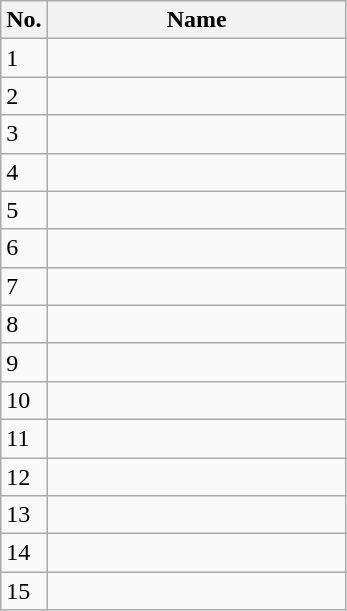<table class=wikitable sortable style=font-size:100%; text-align:center;>
<tr>
<th>No.</th>
<th style=width:12em>Name</th>
</tr>
<tr>
<td>1</td>
<td align=left></td>
</tr>
<tr>
<td>2</td>
<td align=left></td>
</tr>
<tr>
<td>3</td>
<td align=left></td>
</tr>
<tr>
<td>4</td>
<td align=left></td>
</tr>
<tr>
<td>5</td>
<td align=left></td>
</tr>
<tr>
<td>6</td>
<td align=left></td>
</tr>
<tr>
<td>7</td>
<td align=left></td>
</tr>
<tr>
<td>8</td>
<td align=left></td>
</tr>
<tr>
<td>9</td>
<td align=left></td>
</tr>
<tr>
<td>10</td>
<td align=left></td>
</tr>
<tr>
<td>11</td>
<td align=left></td>
</tr>
<tr>
<td>12</td>
<td align=left></td>
</tr>
<tr>
<td>13</td>
<td align=left></td>
</tr>
<tr>
<td>14</td>
<td align=left></td>
</tr>
<tr>
<td>15</td>
<td align=left></td>
</tr>
</table>
